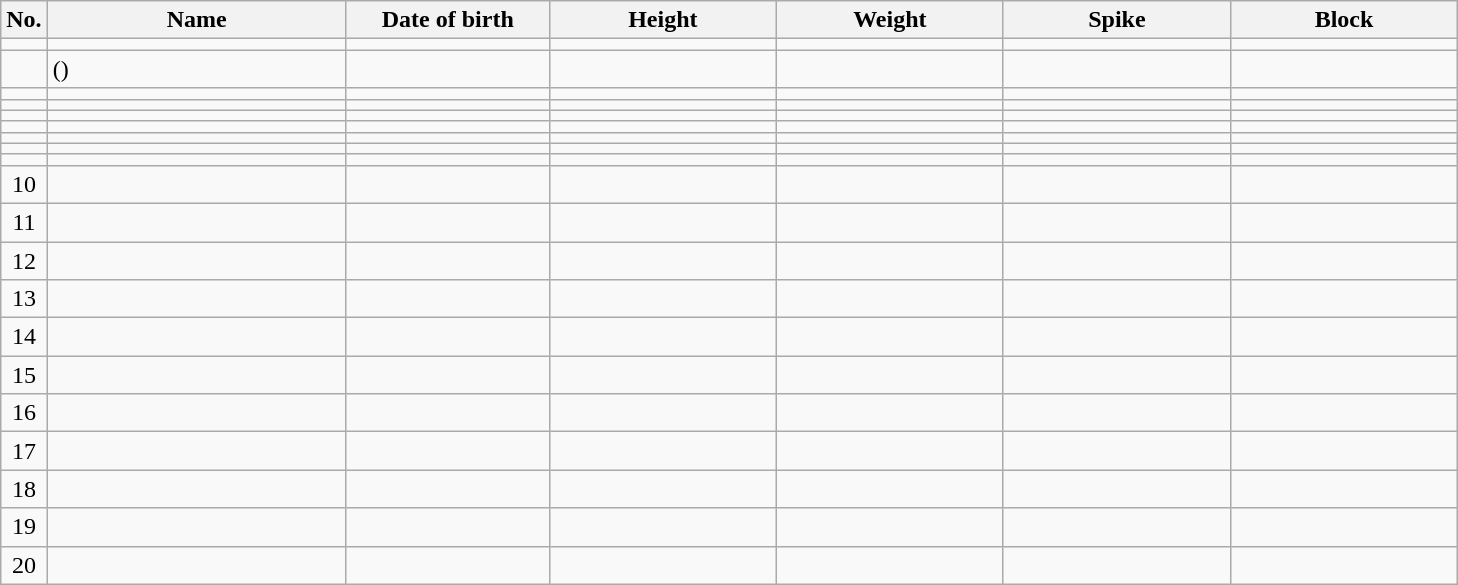<table class="wikitable sortable" style="font-size:100%; text-align:center;">
<tr>
<th>No.</th>
<th style="width:12em">Name</th>
<th style="width:8em">Date of birth</th>
<th style="width:9em">Height</th>
<th style="width:9em">Weight</th>
<th style="width:9em">Spike</th>
<th style="width:9em">Block</th>
</tr>
<tr>
<td></td>
<td align=left> </td>
<td align=right></td>
<td></td>
<td></td>
<td></td>
<td></td>
</tr>
<tr>
<td></td>
<td align=left>  ()</td>
<td align=right></td>
<td></td>
<td></td>
<td></td>
<td></td>
</tr>
<tr>
<td></td>
<td align=left> </td>
<td align=right></td>
<td></td>
<td></td>
<td></td>
<td></td>
</tr>
<tr>
<td></td>
<td align=left> </td>
<td align=right></td>
<td></td>
<td></td>
<td></td>
<td></td>
</tr>
<tr>
<td></td>
<td align=left> </td>
<td align=right></td>
<td></td>
<td></td>
<td></td>
<td></td>
</tr>
<tr>
<td></td>
<td align=left> </td>
<td align=right></td>
<td></td>
<td></td>
<td></td>
<td></td>
</tr>
<tr>
<td></td>
<td align=left> </td>
<td align=right></td>
<td></td>
<td></td>
<td></td>
<td></td>
</tr>
<tr>
<td></td>
<td align=left> </td>
<td align=right></td>
<td></td>
<td></td>
<td></td>
<td></td>
</tr>
<tr>
<td></td>
<td align=left> </td>
<td align=right></td>
<td></td>
<td></td>
<td></td>
<td></td>
</tr>
<tr>
<td>10</td>
<td align=left> </td>
<td align=right></td>
<td></td>
<td></td>
<td></td>
<td></td>
</tr>
<tr>
<td>11</td>
<td align=left> </td>
<td align=right></td>
<td></td>
<td></td>
<td></td>
<td></td>
</tr>
<tr>
<td>12</td>
<td align=left> </td>
<td align=right></td>
<td></td>
<td></td>
<td></td>
<td></td>
</tr>
<tr>
<td>13</td>
<td align=left> </td>
<td align=right></td>
<td></td>
<td></td>
<td></td>
<td></td>
</tr>
<tr>
<td>14</td>
<td align=left> </td>
<td align=right></td>
<td></td>
<td></td>
<td></td>
<td></td>
</tr>
<tr>
<td>15</td>
<td align=left> </td>
<td align=right></td>
<td></td>
<td></td>
<td></td>
<td></td>
</tr>
<tr>
<td>16</td>
<td align=left> </td>
<td align=right></td>
<td></td>
<td></td>
<td></td>
<td></td>
</tr>
<tr>
<td>17</td>
<td align=left> </td>
<td align=right></td>
<td></td>
<td></td>
<td></td>
<td></td>
</tr>
<tr>
<td>18</td>
<td align=left> </td>
<td align=right></td>
<td></td>
<td></td>
<td></td>
<td></td>
</tr>
<tr>
<td>19</td>
<td align=left> </td>
<td align=right></td>
<td></td>
<td></td>
<td></td>
<td></td>
</tr>
<tr>
<td>20</td>
<td align=left> </td>
<td align=right></td>
<td></td>
<td></td>
<td></td>
<td></td>
</tr>
</table>
